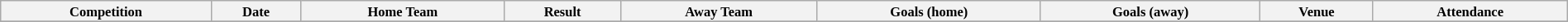<table class="wikitable sortable" style="width:100%; margin:0 left; font-size: 11px; text-align:center">
<tr>
<th>Competition</th>
<th>Date</th>
<th>Home Team</th>
<th>Result</th>
<th>Away Team</th>
<th>Goals (home)</th>
<th>Goals (away)</th>
<th>Venue</th>
<th>Attendance</th>
</tr>
<tr>
</tr>
</table>
